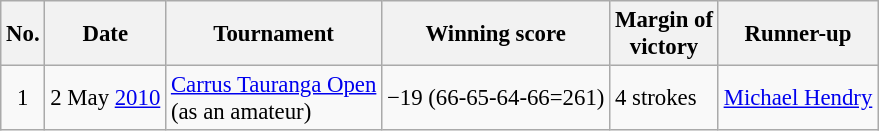<table class="wikitable" style="font-size:95%;">
<tr>
<th>No.</th>
<th>Date</th>
<th>Tournament</th>
<th>Winning score</th>
<th>Margin of<br>victory</th>
<th>Runner-up</th>
</tr>
<tr>
<td align=center>1</td>
<td align=right>2 May <a href='#'>2010</a></td>
<td><a href='#'>Carrus Tauranga Open</a><br>(as an amateur)</td>
<td>−19 (66-65-64-66=261)</td>
<td>4 strokes</td>
<td> <a href='#'>Michael Hendry</a></td>
</tr>
</table>
